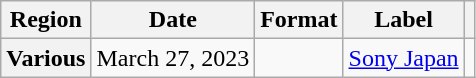<table class="wikitable plainrowheaders">
<tr>
<th scope="col">Region</th>
<th scope="col">Date</th>
<th scope="col">Format</th>
<th scope="col">Label</th>
<th scope="col"></th>
</tr>
<tr>
<th scope="row">Various</th>
<td>March 27, 2023</td>
<td></td>
<td><a href='#'>Sony Japan</a></td>
<td style="text-align:center"></td>
</tr>
</table>
